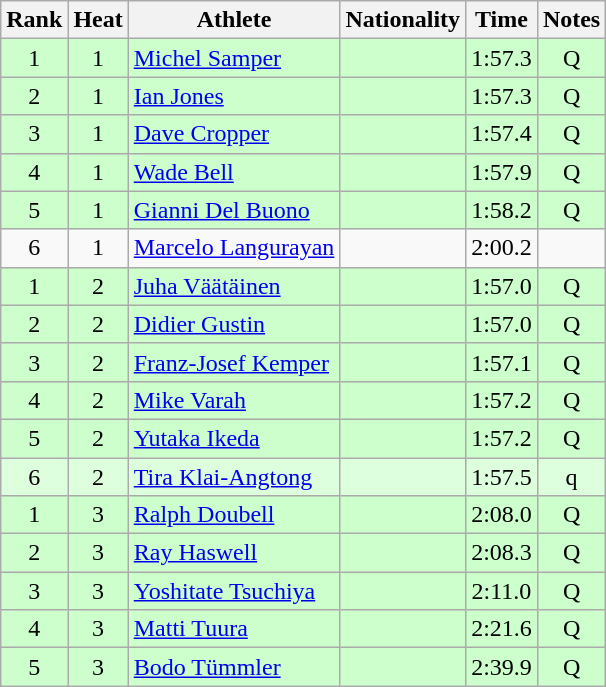<table class="wikitable sortable" style="text-align:center">
<tr>
<th>Rank</th>
<th>Heat</th>
<th>Athlete</th>
<th>Nationality</th>
<th>Time</th>
<th>Notes</th>
</tr>
<tr bgcolor=ccffcc>
<td>1</td>
<td>1</td>
<td align=left><a href='#'>Michel Samper</a></td>
<td align=left></td>
<td>1:57.3</td>
<td>Q</td>
</tr>
<tr bgcolor=ccffcc>
<td>2</td>
<td>1</td>
<td align=left><a href='#'>Ian Jones</a></td>
<td align=left></td>
<td>1:57.3</td>
<td>Q</td>
</tr>
<tr bgcolor=ccffcc>
<td>3</td>
<td>1</td>
<td align=left><a href='#'>Dave Cropper</a></td>
<td align=left></td>
<td>1:57.4</td>
<td>Q</td>
</tr>
<tr bgcolor=ccffcc>
<td>4</td>
<td>1</td>
<td align=left><a href='#'>Wade Bell</a></td>
<td align=left></td>
<td>1:57.9</td>
<td>Q</td>
</tr>
<tr bgcolor=ccffcc>
<td>5</td>
<td>1</td>
<td align=left><a href='#'>Gianni Del Buono</a></td>
<td align=left></td>
<td>1:58.2</td>
<td>Q</td>
</tr>
<tr>
<td>6</td>
<td>1</td>
<td align=left><a href='#'>Marcelo Langurayan</a></td>
<td align=left></td>
<td>2:00.2</td>
<td></td>
</tr>
<tr bgcolor=ccffcc>
<td>1</td>
<td>2</td>
<td align=left><a href='#'>Juha Väätäinen</a></td>
<td align=left></td>
<td>1:57.0</td>
<td>Q</td>
</tr>
<tr bgcolor=ccffcc>
<td>2</td>
<td>2</td>
<td align=left><a href='#'>Didier Gustin</a></td>
<td align=left></td>
<td>1:57.0</td>
<td>Q</td>
</tr>
<tr bgcolor=ccffcc>
<td>3</td>
<td>2</td>
<td align=left><a href='#'>Franz-Josef Kemper</a></td>
<td align=left></td>
<td>1:57.1</td>
<td>Q</td>
</tr>
<tr bgcolor=ccffcc>
<td>4</td>
<td>2</td>
<td align=left><a href='#'>Mike Varah</a></td>
<td align=left></td>
<td>1:57.2</td>
<td>Q</td>
</tr>
<tr bgcolor=ccffcc>
<td>5</td>
<td>2</td>
<td align=left><a href='#'>Yutaka Ikeda</a></td>
<td align=left></td>
<td>1:57.2</td>
<td>Q</td>
</tr>
<tr bgcolor=ddffdd>
<td>6</td>
<td>2</td>
<td align=left><a href='#'>Tira Klai-Angtong</a></td>
<td align=left></td>
<td>1:57.5</td>
<td>q</td>
</tr>
<tr bgcolor=ccffcc>
<td>1</td>
<td>3</td>
<td align=left><a href='#'>Ralph Doubell</a></td>
<td align=left></td>
<td>2:08.0</td>
<td>Q</td>
</tr>
<tr bgcolor=ccffcc>
<td>2</td>
<td>3</td>
<td align=left><a href='#'>Ray Haswell</a></td>
<td align=left></td>
<td>2:08.3</td>
<td>Q</td>
</tr>
<tr bgcolor=ccffcc>
<td>3</td>
<td>3</td>
<td align=left><a href='#'>Yoshitate Tsuchiya</a></td>
<td align=left></td>
<td>2:11.0</td>
<td>Q</td>
</tr>
<tr bgcolor=ccffcc>
<td>4</td>
<td>3</td>
<td align=left><a href='#'>Matti Tuura</a></td>
<td align=left></td>
<td>2:21.6</td>
<td>Q</td>
</tr>
<tr bgcolor=ccffcc>
<td>5</td>
<td>3</td>
<td align=left><a href='#'>Bodo Tümmler</a></td>
<td align=left></td>
<td>2:39.9</td>
<td>Q</td>
</tr>
</table>
